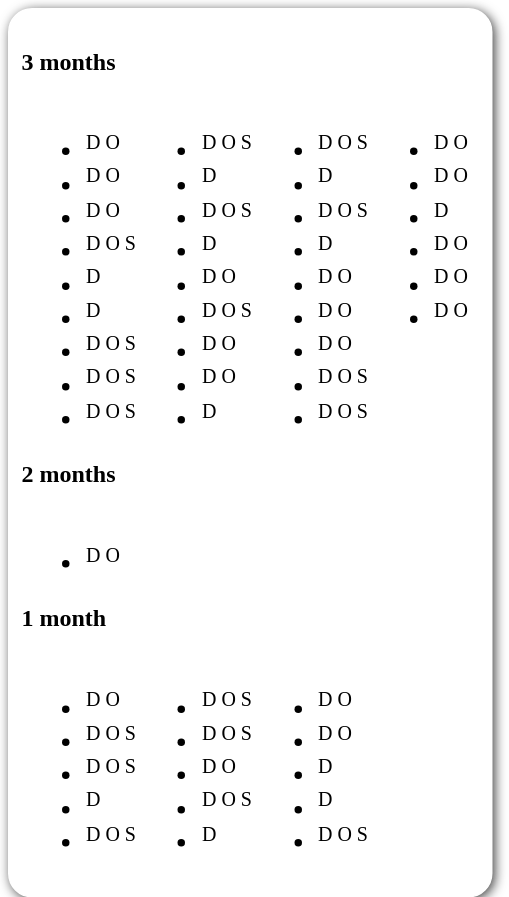<table style=" border-radius:1em; box-shadow: 0.1em 0.1em 0.5em rgba(0,0,0,0.75); background-color: white; border: 1px solid white; padding: 5px;">
<tr style="vertical-align:top;">
<td><br><strong>3 months</strong><table>
<tr>
<td><br><ul><li><sup>D O</sup></li><li><sup>D O</sup></li><li><sup>D O</sup></li><li><sup>D O S</sup></li><li><sup>D</sup></li><li><sup>D</sup></li><li><sup>D O S</sup></li><li><sup>D O S</sup></li><li><sup>D O S</sup></li></ul></td>
<td valign="top"><br><ul><li><sup>D O S</sup></li><li><sup>D</sup></li><li><sup>D O S</sup></li><li><sup>D</sup></li><li><sup>D O</sup></li><li><sup>D O S</sup></li><li><sup>D O</sup></li><li><sup>D O</sup></li><li><sup>D</sup></li></ul></td>
<td valign="top"><br><ul><li><sup>D O S</sup></li><li><sup>D</sup></li><li><sup>D O S</sup></li><li><sup>D</sup></li><li><sup>D O</sup></li><li><sup>D O</sup></li><li><sup>D O</sup></li><li><sup>D O S</sup></li><li><sup>D O S</sup></li></ul></td>
<td valign="top"><br><ul><li><sup>D O</sup></li><li><sup>D O</sup></li><li><sup>D</sup></li><li><sup>D O</sup></li><li><sup>D O</sup></li><li><sup>D O</sup></li></ul></td>
<td></td>
</tr>
</table>
<strong>2 months</strong><table>
<tr>
<td><br><ul><li><sup>D O</sup></li></ul></td>
<td></td>
</tr>
</table>
<strong>1 month</strong><table>
<tr>
<td><br><ul><li><sup>D O</sup></li><li><sup>D O S</sup></li><li><sup>D O S</sup></li><li><sup>D</sup></li><li><sup>D O S</sup></li></ul></td>
<td valign="top"><br><ul><li><sup>D O S</sup></li><li><sup>D O S</sup></li><li><sup>D O</sup></li><li><sup>D O S</sup></li><li><sup>D</sup></li></ul></td>
<td valign=top><br><ul><li><sup>D O</sup></li><li><sup>D O</sup></li><li><sup>D</sup></li><li><sup>D</sup></li><li><sup>D O S</sup></li></ul></td>
<td></td>
</tr>
</table>
</td>
</tr>
</table>
